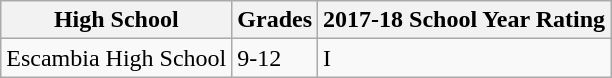<table class="wikitable">
<tr>
<th>High School</th>
<th>Grades</th>
<th>2017-18 School Year Rating</th>
</tr>
<tr>
<td>Escambia High School</td>
<td>9-12</td>
<td>I</td>
</tr>
</table>
